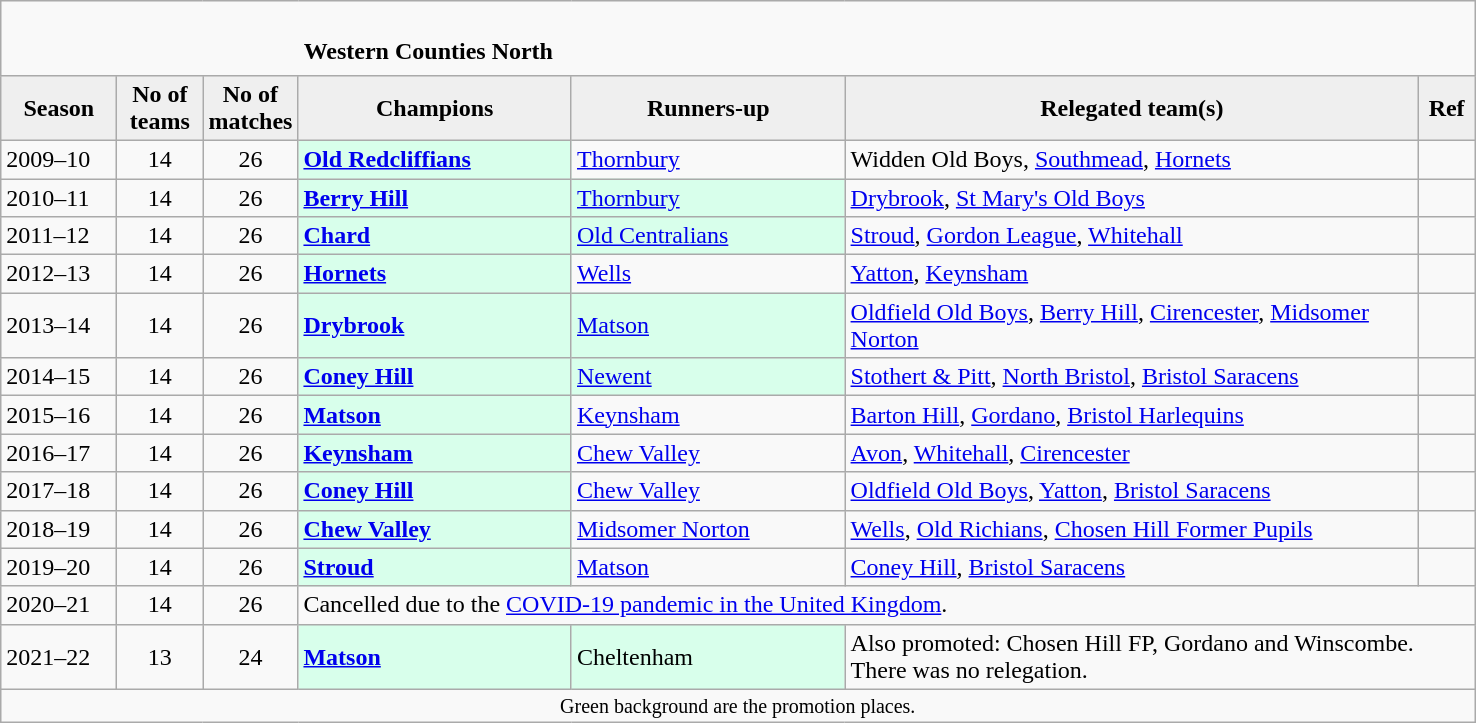<table class="wikitable" style="text-align: left;">
<tr>
<td colspan="11" cellpadding="0" cellspacing="0"><br><table border="0" style="width:100%;" cellpadding="0" cellspacing="0">
<tr>
<td style="width:20%; border:0;"></td>
<td style="border:0;"><strong>Western Counties North</strong></td>
<td style="width:20%; border:0;"></td>
</tr>
</table>
</td>
</tr>
<tr>
<th style="background:#efefef; width:70px;">Season</th>
<th style="background:#efefef; width:50px;">No of teams</th>
<th style="background:#efefef; width:50px;">No of matches</th>
<th style="background:#efefef; width:175px;">Champions</th>
<th style="background:#efefef; width:175px;">Runners-up</th>
<th style="background:#efefef; width:375px;">Relegated team(s)</th>
<th style="background:#efefef; width:30px;">Ref</th>
</tr>
<tr align=left>
<td>2009–10</td>
<td style="text-align: center;">14</td>
<td style="text-align: center;">26</td>
<td style="background:#d8ffeb;"><strong><a href='#'>Old Redcliffians</a></strong></td>
<td><a href='#'>Thornbury</a></td>
<td>Widden Old Boys, <a href='#'>Southmead</a>, <a href='#'>Hornets</a></td>
<td></td>
</tr>
<tr>
<td>2010–11</td>
<td style="text-align: center;">14</td>
<td style="text-align: center;">26</td>
<td style="background:#d8ffeb;"><strong><a href='#'>Berry Hill</a></strong></td>
<td style="background:#d8ffeb;"><a href='#'>Thornbury</a></td>
<td><a href='#'>Drybrook</a>, <a href='#'>St Mary's Old Boys</a></td>
<td></td>
</tr>
<tr>
<td>2011–12</td>
<td style="text-align: center;">14</td>
<td style="text-align: center;">26</td>
<td style="background:#d8ffeb;"><strong><a href='#'>Chard</a></strong></td>
<td style="background:#d8ffeb;"><a href='#'>Old Centralians</a></td>
<td><a href='#'>Stroud</a>, <a href='#'>Gordon League</a>, <a href='#'>Whitehall</a></td>
<td></td>
</tr>
<tr>
<td>2012–13</td>
<td style="text-align: center;">14</td>
<td style="text-align: center;">26</td>
<td style="background:#d8ffeb;"><strong><a href='#'>Hornets</a></strong></td>
<td><a href='#'>Wells</a></td>
<td><a href='#'>Yatton</a>, <a href='#'>Keynsham</a></td>
<td></td>
</tr>
<tr>
<td>2013–14</td>
<td style="text-align: center;">14</td>
<td style="text-align: center;">26</td>
<td style="background:#d8ffeb;"><strong><a href='#'>Drybrook</a></strong></td>
<td style="background:#d8ffeb;"><a href='#'>Matson</a></td>
<td><a href='#'>Oldfield Old Boys</a>, <a href='#'>Berry Hill</a>, <a href='#'>Cirencester</a>, <a href='#'>Midsomer Norton</a></td>
<td></td>
</tr>
<tr>
<td>2014–15</td>
<td style="text-align: center;">14</td>
<td style="text-align: center;">26</td>
<td style="background:#d8ffeb;"><strong><a href='#'>Coney Hill</a></strong></td>
<td style="background:#d8ffeb;"><a href='#'>Newent</a></td>
<td><a href='#'>Stothert & Pitt</a>, <a href='#'>North Bristol</a>, <a href='#'>Bristol Saracens</a></td>
<td></td>
</tr>
<tr>
<td>2015–16</td>
<td style="text-align: center;">14</td>
<td style="text-align: center;">26</td>
<td style="background:#d8ffeb;"><strong><a href='#'>Matson</a></strong></td>
<td><a href='#'>Keynsham</a></td>
<td><a href='#'>Barton Hill</a>, <a href='#'>Gordano</a>, <a href='#'>Bristol Harlequins</a></td>
<td></td>
</tr>
<tr>
<td>2016–17</td>
<td style="text-align: center;">14</td>
<td style="text-align: center;">26</td>
<td style="background:#d8ffeb;"><strong><a href='#'>Keynsham</a></strong></td>
<td><a href='#'>Chew Valley</a></td>
<td><a href='#'>Avon</a>, <a href='#'>Whitehall</a>, <a href='#'>Cirencester</a></td>
<td></td>
</tr>
<tr>
<td>2017–18</td>
<td style="text-align: center;">14</td>
<td style="text-align: center;">26</td>
<td style="background:#d8ffeb;"><strong><a href='#'>Coney Hill</a></strong></td>
<td><a href='#'>Chew Valley</a></td>
<td><a href='#'>Oldfield Old Boys</a>, <a href='#'>Yatton</a>, <a href='#'>Bristol Saracens</a></td>
<td></td>
</tr>
<tr>
<td>2018–19</td>
<td style="text-align: center;">14</td>
<td style="text-align: center;">26</td>
<td style="background:#d8ffeb;"><strong><a href='#'>Chew Valley</a></strong></td>
<td><a href='#'>Midsomer Norton</a></td>
<td><a href='#'>Wells</a>, <a href='#'>Old Richians</a>, <a href='#'>Chosen Hill Former Pupils</a></td>
<td></td>
</tr>
<tr>
<td>2019–20</td>
<td style="text-align: center;">14</td>
<td style="text-align: center;">26</td>
<td style="background:#d8ffeb;"><strong><a href='#'>Stroud</a></strong></td>
<td><a href='#'>Matson</a></td>
<td><a href='#'>Coney Hill</a>, <a href='#'>Bristol Saracens</a></td>
<td></td>
</tr>
<tr>
<td>2020–21</td>
<td style="text-align: center;">14</td>
<td style="text-align: center;">26</td>
<td colspan=4>Cancelled due to the <a href='#'>COVID-19 pandemic in the United Kingdom</a>.</td>
</tr>
<tr>
<td>2021–22</td>
<td style="text-align: center;">13</td>
<td style="text-align: center;">24</td>
<td style="background:#d8ffeb;"><strong><a href='#'>Matson</a></strong></td>
<td style="background:#d8ffeb;">Cheltenham</td>
<td colspan=2>Also promoted: Chosen Hill FP, Gordano and Winscombe. There was no relegation.</td>
</tr>
<tr>
<td colspan="15"  style="border:0; font-size:smaller; text-align:center;">Green background are the promotion places.</td>
</tr>
</table>
